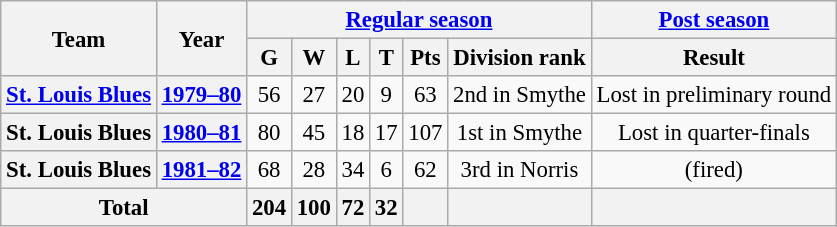<table class="wikitable" style="font-size: 95%; text-align:center;">
<tr>
<th rowspan="2">Team</th>
<th rowspan="2">Year</th>
<th colspan="6"><a href='#'>Regular season</a></th>
<th colspan="1"><a href='#'>Post season</a></th>
</tr>
<tr>
<th>G</th>
<th>W</th>
<th>L</th>
<th>T</th>
<th>Pts</th>
<th>Division rank</th>
<th>Result</th>
</tr>
<tr>
<th><a href='#'>St. Louis Blues</a></th>
<th><a href='#'>1979–80</a></th>
<td>56</td>
<td>27</td>
<td>20</td>
<td>9</td>
<td>63</td>
<td>2nd in Smythe</td>
<td>Lost in preliminary round</td>
</tr>
<tr>
<th>St. Louis Blues</th>
<th><a href='#'>1980–81</a></th>
<td>80</td>
<td>45</td>
<td>18</td>
<td>17</td>
<td>107</td>
<td>1st in Smythe</td>
<td>Lost in quarter-finals</td>
</tr>
<tr>
<th>St. Louis Blues</th>
<th><a href='#'>1981–82</a></th>
<td>68</td>
<td>28</td>
<td>34</td>
<td>6</td>
<td>62</td>
<td>3rd in Norris</td>
<td>(fired)</td>
</tr>
<tr>
<th colspan="2">Total</th>
<th>204</th>
<th>100</th>
<th>72</th>
<th>32</th>
<th> </th>
<th> </th>
<th> </th>
</tr>
</table>
